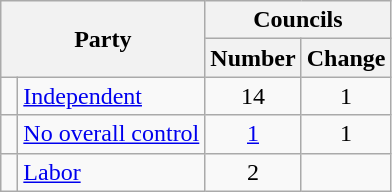<table id="tblbyparty" class="wikitable" style="text-align:right; font-size:100%;">
<tr>
<th colspan="2" rowspan="2">Party</th>
<th colspan="2">Councils</th>
</tr>
<tr>
<th scope="col">Number</th>
<th scope="col">Change</th>
</tr>
<tr>
<td> </td>
<td style="text-align:left;"><a href='#'>Independent</a></td>
<td style="text-align:center;">14</td>
<td style="text-align:center;"> 1</td>
</tr>
<tr>
<td> </td>
<td style="text-align:left;"><a href='#'>No overall control</a></td>
<td style="text-align:center;"><a href='#'>1</a></td>
<td style="text-align:center;"> 1</td>
</tr>
<tr>
<td> </td>
<td style="text-align:left;"><a href='#'>Labor</a></td>
<td style="text-align:center;">2</td>
<td style="text-align:center;"></td>
</tr>
</table>
